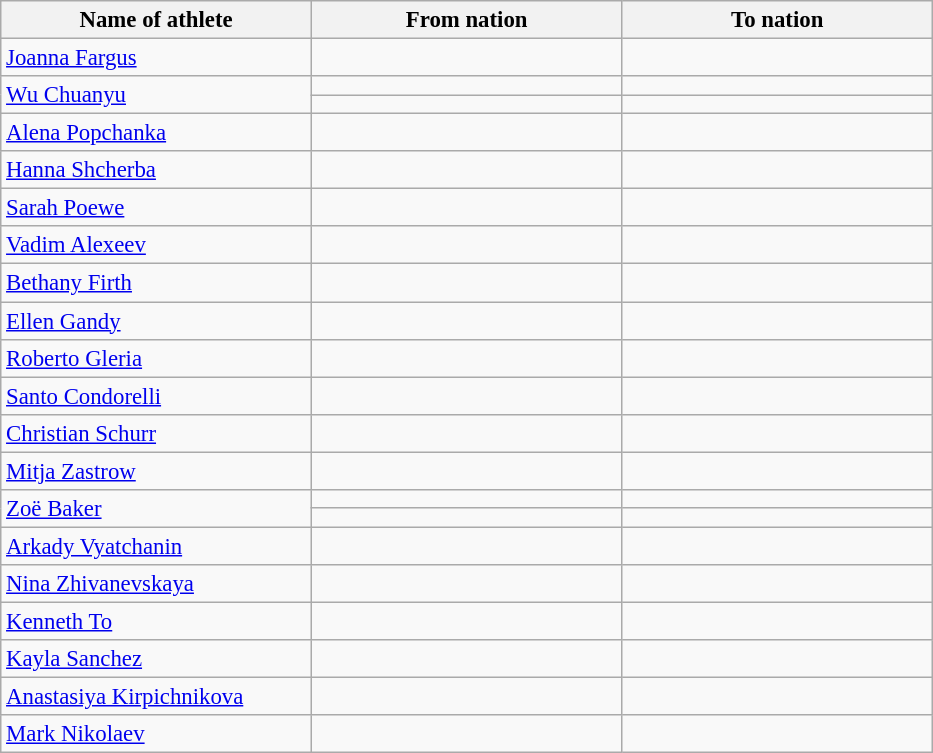<table class="wikitable sortable" style="border-collapse: collapse; font-size: 95%;">
<tr>
<th width=200>Name of athlete</th>
<th width=200>From nation</th>
<th width=200>To nation</th>
</tr>
<tr>
<td><a href='#'>Joanna Fargus</a></td>
<td></td>
<td></td>
</tr>
<tr>
<td rowspan=2><a href='#'>Wu Chuanyu</a></td>
<td></td>
<td></td>
</tr>
<tr>
<td></td>
<td></td>
</tr>
<tr>
<td><a href='#'>Alena Popchanka</a></td>
<td></td>
<td></td>
</tr>
<tr>
<td><a href='#'>Hanna Shcherba</a></td>
<td></td>
<td></td>
</tr>
<tr>
<td><a href='#'>Sarah Poewe</a></td>
<td></td>
<td></td>
</tr>
<tr>
<td><a href='#'>Vadim Alexeev</a></td>
<td></td>
<td></td>
</tr>
<tr>
<td><a href='#'>Bethany Firth</a></td>
<td></td>
<td></td>
</tr>
<tr>
<td><a href='#'>Ellen Gandy</a></td>
<td><br></td>
<td></td>
</tr>
<tr>
<td><a href='#'>Roberto Gleria</a></td>
<td></td>
<td></td>
</tr>
<tr>
<td><a href='#'>Santo Condorelli</a></td>
<td></td>
<td></td>
</tr>
<tr>
<td><a href='#'>Christian Schurr</a></td>
<td></td>
<td></td>
</tr>
<tr>
<td><a href='#'>Mitja Zastrow</a></td>
<td></td>
<td></td>
</tr>
<tr>
<td rowspan=2><a href='#'>Zoë Baker</a></td>
<td></td>
<td></td>
</tr>
<tr>
<td></td>
<td></td>
</tr>
<tr>
<td><a href='#'>Arkady Vyatchanin</a></td>
<td></td>
<td></td>
</tr>
<tr>
<td><a href='#'>Nina Zhivanevskaya</a></td>
<td></td>
<td></td>
</tr>
<tr>
<td><a href='#'>Kenneth To</a></td>
<td></td>
<td></td>
</tr>
<tr>
<td><a href='#'>Kayla Sanchez</a></td>
<td></td>
<td></td>
</tr>
<tr>
<td><a href='#'>Anastasiya Kirpichnikova</a></td>
<td></td>
<td></td>
</tr>
<tr>
<td><a href='#'>Mark Nikolaev</a></td>
<td></td>
<td></td>
</tr>
</table>
